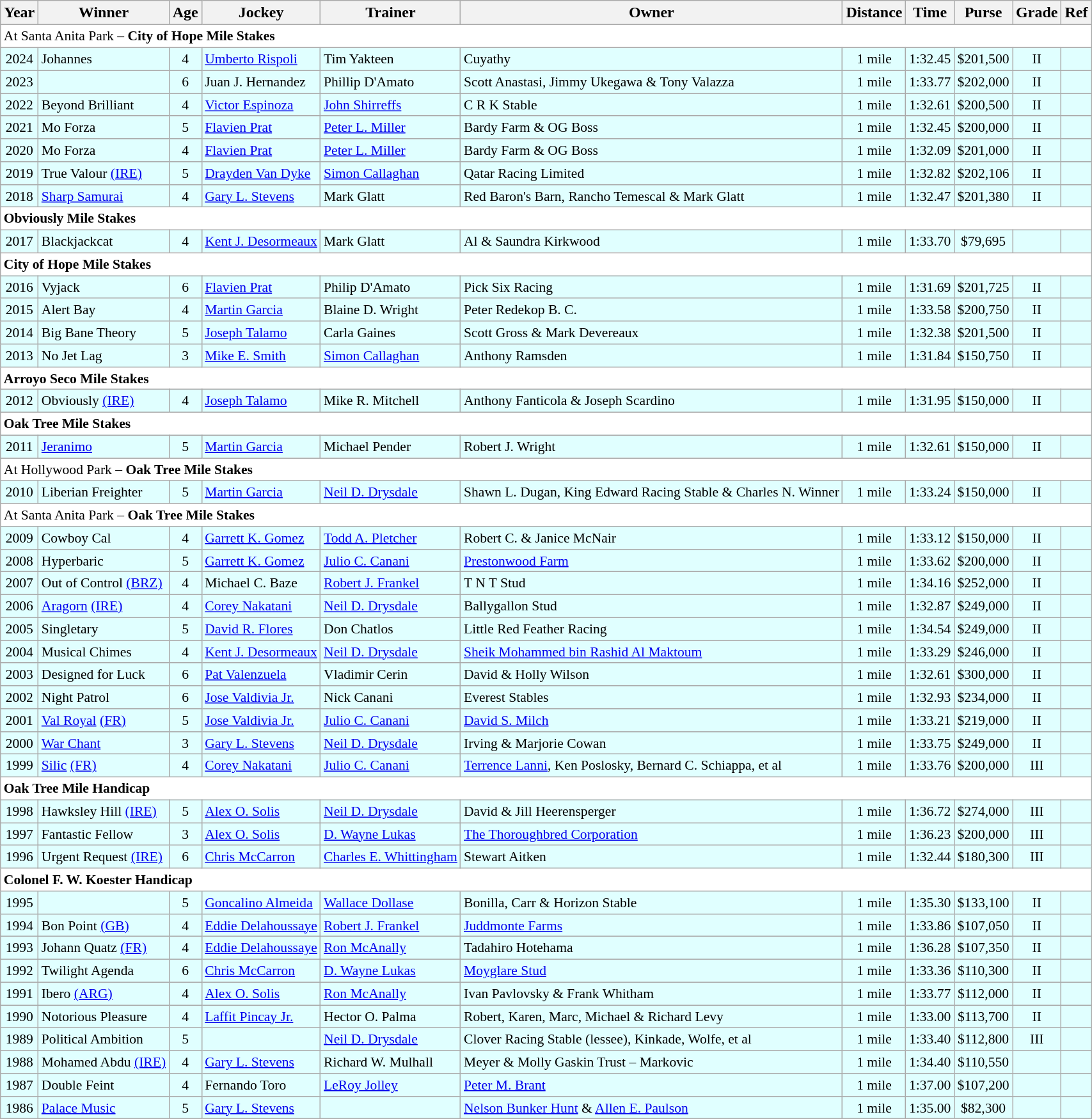<table class="wikitable sortable">
<tr>
<th>Year</th>
<th>Winner</th>
<th>Age</th>
<th>Jockey</th>
<th>Trainer</th>
<th>Owner</th>
<th>Distance</th>
<th>Time</th>
<th>Purse</th>
<th>Grade</th>
<th>Ref</th>
</tr>
<tr style="font-size:90%; background-color:white">
<td align="left" colspan=11>At Santa Anita Park – <strong>City of Hope Mile Stakes</strong></td>
</tr>
<tr style="font-size:90%; background-color:lightcyan">
<td align=center>2024</td>
<td>Johannes</td>
<td align=center>4</td>
<td><a href='#'>Umberto Rispoli</a></td>
<td>Tim Yakteen</td>
<td>Cuyathy</td>
<td align=center>1 mile</td>
<td align=center>1:32.45</td>
<td align=center>$201,500</td>
<td align=center>II</td>
<td></td>
</tr>
<tr style="font-size:90%; background-color:lightcyan">
<td align=center>2023</td>
<td></td>
<td align=center>6</td>
<td>Juan J. Hernandez</td>
<td>Phillip D'Amato</td>
<td>Scott Anastasi, Jimmy Ukegawa & Tony Valazza</td>
<td align=center>1 mile</td>
<td align=center>1:33.77</td>
<td align=center>$202,000</td>
<td align=center>II</td>
<td></td>
</tr>
<tr style="font-size:90%; background-color:lightcyan">
<td align=center>2022</td>
<td>Beyond Brilliant</td>
<td align=center>4</td>
<td><a href='#'>Victor Espinoza</a></td>
<td><a href='#'>John Shirreffs</a></td>
<td>C R K Stable</td>
<td align=center>1 mile</td>
<td align=center>1:32.61</td>
<td align=center>$200,500</td>
<td align=center>II</td>
<td></td>
</tr>
<tr style="font-size:90%; background-color:lightcyan">
<td align=center>2021</td>
<td>Mo Forza</td>
<td align=center>5</td>
<td><a href='#'>Flavien Prat</a></td>
<td><a href='#'>Peter L. Miller</a></td>
<td>Bardy Farm & OG Boss</td>
<td align=center>1 mile</td>
<td align=center>1:32.45</td>
<td align=center>$200,000</td>
<td align=center>II</td>
<td></td>
</tr>
<tr style="font-size:90%; background-color:lightcyan">
<td align=center>2020</td>
<td>Mo Forza</td>
<td align=center>4</td>
<td><a href='#'>Flavien Prat</a></td>
<td><a href='#'>Peter L. Miller</a></td>
<td>Bardy Farm & OG Boss</td>
<td align=center>1 mile</td>
<td align=center>1:32.09</td>
<td align=center>$201,000</td>
<td align=center>II</td>
<td></td>
</tr>
<tr style="font-size:90%; background-color:lightcyan">
<td align=center>2019</td>
<td>True Valour <a href='#'>(IRE)</a></td>
<td align=center>5</td>
<td><a href='#'>Drayden Van Dyke</a></td>
<td><a href='#'>Simon Callaghan</a></td>
<td>Qatar Racing Limited</td>
<td align=center>1 mile</td>
<td align=center>1:32.82</td>
<td align=center>$202,106</td>
<td align=center>II</td>
<td></td>
</tr>
<tr style="font-size:90%; background-color:lightcyan">
<td align=center>2018</td>
<td><a href='#'>Sharp Samurai</a></td>
<td align=center>4</td>
<td><a href='#'>Gary L. Stevens</a></td>
<td>Mark Glatt</td>
<td>Red Baron's Barn, Rancho Temescal & Mark Glatt</td>
<td align=center>1 mile</td>
<td align=center>1:32.47</td>
<td align=center>$201,380</td>
<td align=center>II</td>
<td></td>
</tr>
<tr style="font-size:90%; background-color:white">
<td align="left" colspan=11><strong>Obviously Mile Stakes</strong></td>
</tr>
<tr style="font-size:90%; background-color:lightcyan">
<td align=center>2017</td>
<td>Blackjackcat</td>
<td align=center>4</td>
<td><a href='#'>Kent J. Desormeaux</a></td>
<td>Mark Glatt</td>
<td>Al & Saundra Kirkwood</td>
<td align=center>1 mile</td>
<td align=center>1:33.70</td>
<td align=center>$79,695</td>
<td align=center></td>
<td></td>
</tr>
<tr style="font-size:90%; background-color:white">
<td align="left" colspan=11><strong>City of Hope Mile Stakes</strong></td>
</tr>
<tr style="font-size:90%; background-color:lightcyan">
<td align=center>2016</td>
<td>Vyjack</td>
<td align=center>6</td>
<td><a href='#'>Flavien Prat</a></td>
<td>Philip D'Amato</td>
<td>Pick Six Racing</td>
<td align=center>1 mile</td>
<td align=center>1:31.69</td>
<td align=center>$201,725</td>
<td align=center>II</td>
<td></td>
</tr>
<tr style="font-size:90%; background-color:lightcyan">
<td align=center>2015</td>
<td>Alert Bay</td>
<td align=center>4</td>
<td><a href='#'>Martin Garcia</a></td>
<td>Blaine D. Wright</td>
<td>Peter Redekop B. C.</td>
<td align=center>1 mile</td>
<td align=center>1:33.58</td>
<td align=center>$200,750</td>
<td align=center>II</td>
<td></td>
</tr>
<tr style="font-size:90%; background-color:lightcyan">
<td align=center>2014</td>
<td>Big Bane Theory</td>
<td align=center>5</td>
<td><a href='#'>Joseph Talamo</a></td>
<td>Carla Gaines</td>
<td>Scott Gross & Mark Devereaux</td>
<td align=center>1 mile</td>
<td align=center>1:32.38</td>
<td align=center>$201,500</td>
<td align=center>II</td>
<td></td>
</tr>
<tr style="font-size:90%; background-color:lightcyan">
<td align=center>2013</td>
<td>No Jet Lag</td>
<td align=center>3</td>
<td><a href='#'>Mike E. Smith</a></td>
<td><a href='#'>Simon Callaghan</a></td>
<td>Anthony Ramsden</td>
<td align=center>1 mile</td>
<td align=center>1:31.84</td>
<td align=center>$150,750</td>
<td align=center>II</td>
<td></td>
</tr>
<tr style="font-size:90%; background-color:white">
<td align="left" colspan=11><strong>Arroyo Seco Mile Stakes</strong></td>
</tr>
<tr style="font-size:90%; background-color:lightcyan">
<td align=center>2012</td>
<td>Obviously <a href='#'>(IRE)</a></td>
<td align=center>4</td>
<td><a href='#'>Joseph Talamo</a></td>
<td>Mike R. Mitchell</td>
<td>Anthony Fanticola & Joseph Scardino</td>
<td align=center>1 mile</td>
<td align=center>1:31.95</td>
<td align=center>$150,000</td>
<td align=center>II</td>
<td></td>
</tr>
<tr style="font-size:90%; background-color:white">
<td align="left" colspan=11><strong>Oak Tree Mile Stakes</strong></td>
</tr>
<tr style="font-size:90%; background-color:lightcyan">
<td align=center>2011</td>
<td><a href='#'>Jeranimo</a></td>
<td align=center>5</td>
<td><a href='#'>Martin Garcia</a></td>
<td>Michael Pender</td>
<td>Robert J. Wright</td>
<td align=center>1 mile</td>
<td align=center>1:32.61</td>
<td align=center>$150,000</td>
<td align=center>II</td>
<td></td>
</tr>
<tr style="font-size:90%; background-color:white">
<td align="left" colspan=11>At Hollywood Park – <strong>Oak Tree Mile Stakes</strong></td>
</tr>
<tr style="font-size:90%; background-color:lightcyan">
<td align=center>2010</td>
<td>Liberian Freighter</td>
<td align=center>5</td>
<td><a href='#'>Martin Garcia</a></td>
<td><a href='#'>Neil D. Drysdale</a></td>
<td>Shawn L. Dugan, King Edward Racing Stable & Charles N. Winner</td>
<td align=center>1 mile</td>
<td align=center>1:33.24</td>
<td align=center>$150,000</td>
<td align=center>II</td>
<td></td>
</tr>
<tr style="font-size:90%; background-color:white">
<td align="left" colspan=11>At Santa Anita Park – <strong>Oak Tree Mile Stakes</strong></td>
</tr>
<tr style="font-size:90%; background-color:lightcyan">
<td align=center>2009</td>
<td>Cowboy Cal</td>
<td align=center>4</td>
<td><a href='#'>Garrett K. Gomez</a></td>
<td><a href='#'>Todd A. Pletcher</a></td>
<td>Robert C. & Janice McNair</td>
<td align=center>1 mile</td>
<td align=center>1:33.12</td>
<td align=center>$150,000</td>
<td align=center>II</td>
<td></td>
</tr>
<tr style="font-size:90%; background-color:lightcyan">
<td align=center>2008</td>
<td>Hyperbaric</td>
<td align=center>5</td>
<td><a href='#'>Garrett K. Gomez</a></td>
<td><a href='#'>Julio C. Canani</a></td>
<td><a href='#'>Prestonwood Farm</a></td>
<td align=center>1 mile</td>
<td align=center>1:33.62</td>
<td align=center>$200,000</td>
<td align=center>II</td>
<td></td>
</tr>
<tr style="font-size:90%; background-color:lightcyan">
<td align=center>2007</td>
<td>Out of Control <a href='#'>(BRZ)</a></td>
<td align=center>4</td>
<td>Michael C. Baze</td>
<td><a href='#'>Robert J. Frankel</a></td>
<td>T N T Stud</td>
<td align=center>1 mile</td>
<td align=center>1:34.16</td>
<td align=center>$252,000</td>
<td align=center>II</td>
<td></td>
</tr>
<tr style="font-size:90%; background-color:lightcyan">
<td align=center>2006</td>
<td><a href='#'>Aragorn</a> <a href='#'>(IRE)</a></td>
<td align=center>4</td>
<td><a href='#'>Corey Nakatani</a></td>
<td><a href='#'>Neil D. Drysdale</a></td>
<td>Ballygallon Stud</td>
<td align=center>1 mile</td>
<td align=center>1:32.87</td>
<td align=center>$249,000</td>
<td align=center>II</td>
<td></td>
</tr>
<tr style="font-size:90%; background-color:lightcyan">
<td align=center>2005</td>
<td>Singletary</td>
<td align=center>5</td>
<td><a href='#'>David R. Flores</a></td>
<td>Don Chatlos</td>
<td>Little Red Feather Racing</td>
<td align=center>1 mile</td>
<td align=center>1:34.54</td>
<td align=center>$249,000</td>
<td align=center>II</td>
<td></td>
</tr>
<tr style="font-size:90%; background-color:lightcyan">
<td align=center>2004</td>
<td>Musical Chimes</td>
<td align=center>4</td>
<td><a href='#'>Kent J. Desormeaux</a></td>
<td><a href='#'>Neil D. Drysdale</a></td>
<td><a href='#'>Sheik Mohammed bin Rashid Al Maktoum</a></td>
<td align=center>1 mile</td>
<td align=center>1:33.29</td>
<td align=center>$246,000</td>
<td align=center>II</td>
<td></td>
</tr>
<tr style="font-size:90%; background-color:lightcyan">
<td align=center>2003</td>
<td>Designed for Luck</td>
<td align=center>6</td>
<td><a href='#'>Pat Valenzuela</a></td>
<td>Vladimir Cerin</td>
<td>David & Holly Wilson</td>
<td align=center>1 mile</td>
<td align=center>1:32.61</td>
<td align=center>$300,000</td>
<td align=center>II</td>
<td></td>
</tr>
<tr style="font-size:90%; background-color:lightcyan">
<td align=center>2002</td>
<td>Night Patrol</td>
<td align=center>6</td>
<td><a href='#'>Jose Valdivia Jr.</a></td>
<td>Nick Canani</td>
<td>Everest Stables</td>
<td align=center>1 mile</td>
<td align=center>1:32.93</td>
<td align=center>$234,000</td>
<td align=center>II</td>
<td></td>
</tr>
<tr style="font-size:90%; background-color:lightcyan">
<td align=center>2001</td>
<td><a href='#'>Val Royal</a> <a href='#'>(FR)</a></td>
<td align=center>5</td>
<td><a href='#'>Jose Valdivia Jr.</a></td>
<td><a href='#'>Julio C. Canani</a></td>
<td><a href='#'>David S. Milch</a></td>
<td align=center>1 mile</td>
<td align=center>1:33.21</td>
<td align=center>$219,000</td>
<td align=center>II</td>
<td></td>
</tr>
<tr style="font-size:90%; background-color:lightcyan">
<td align=center>2000</td>
<td><a href='#'>War Chant</a></td>
<td align=center>3</td>
<td><a href='#'>Gary L. Stevens</a></td>
<td><a href='#'>Neil D. Drysdale</a></td>
<td>Irving & Marjorie Cowan</td>
<td align=center>1 mile</td>
<td align=center>1:33.75</td>
<td align=center>$249,000</td>
<td align=center>II</td>
<td></td>
</tr>
<tr style="font-size:90%; background-color:lightcyan">
<td align=center>1999</td>
<td><a href='#'>Silic</a> <a href='#'>(FR)</a></td>
<td align=center>4</td>
<td><a href='#'>Corey Nakatani</a></td>
<td><a href='#'>Julio C. Canani</a></td>
<td><a href='#'>Terrence Lanni</a>, Ken Poslosky, Bernard C. Schiappa, et al</td>
<td align=center>1 mile</td>
<td align=center>1:33.76</td>
<td align=center>$200,000</td>
<td align=center>III</td>
<td></td>
</tr>
<tr style="font-size:90%; background-color:white">
<td align="left" colspan=11><strong>Oak Tree Mile Handicap</strong></td>
</tr>
<tr style="font-size:90%; background-color:lightcyan">
<td align=center>1998</td>
<td>Hawksley Hill <a href='#'>(IRE)</a></td>
<td align=center>5</td>
<td><a href='#'>Alex O. Solis</a></td>
<td><a href='#'>Neil D. Drysdale</a></td>
<td>David & Jill Heerensperger</td>
<td align=center>1 mile</td>
<td align=center>1:36.72</td>
<td align=center>$274,000</td>
<td align=center>III</td>
<td></td>
</tr>
<tr style="font-size:90%; background-color:lightcyan">
<td align=center>1997</td>
<td>Fantastic Fellow</td>
<td align=center>3</td>
<td><a href='#'>Alex O. Solis</a></td>
<td><a href='#'>D. Wayne Lukas</a></td>
<td><a href='#'>The Thoroughbred Corporation</a></td>
<td align=center>1 mile</td>
<td align=center>1:36.23</td>
<td align=center>$200,000</td>
<td align=center>III</td>
<td></td>
</tr>
<tr style="font-size:90%; background-color:lightcyan">
<td align=center>1996</td>
<td>Urgent Request <a href='#'>(IRE)</a></td>
<td align=center>6</td>
<td><a href='#'>Chris McCarron</a></td>
<td><a href='#'>Charles E. Whittingham</a></td>
<td>Stewart Aitken</td>
<td align=center>1 mile</td>
<td align=center>1:32.44</td>
<td align=center>$180,300</td>
<td align=center>III</td>
<td></td>
</tr>
<tr style="font-size:90%; background-color:white">
<td align="left" colspan=11><strong>Colonel F. W. Koester Handicap</strong></td>
</tr>
<tr style="font-size:90%; background-color:lightcyan">
<td align=center>1995</td>
<td></td>
<td align=center>5</td>
<td><a href='#'>Goncalino Almeida</a></td>
<td><a href='#'>Wallace Dollase</a></td>
<td>Bonilla, Carr & Horizon Stable</td>
<td align=center>1 mile</td>
<td align=center>1:35.30</td>
<td align=center>$133,100</td>
<td align=center>II</td>
<td></td>
</tr>
<tr style="font-size:90%; background-color:lightcyan">
<td align=center>1994</td>
<td>Bon Point <a href='#'>(GB)</a></td>
<td align=center>4</td>
<td><a href='#'>Eddie Delahoussaye</a></td>
<td><a href='#'>Robert J. Frankel</a></td>
<td><a href='#'>Juddmonte Farms</a></td>
<td align=center>1 mile</td>
<td align=center>1:33.86</td>
<td align=center>$107,050</td>
<td align=center>II</td>
<td></td>
</tr>
<tr style="font-size:90%; background-color:lightcyan">
<td align=center>1993</td>
<td>Johann Quatz <a href='#'>(FR)</a></td>
<td align=center>4</td>
<td><a href='#'>Eddie Delahoussaye</a></td>
<td><a href='#'>Ron McAnally</a></td>
<td>Tadahiro Hotehama</td>
<td align=center>1 mile</td>
<td align=center>1:36.28</td>
<td align=center>$107,350</td>
<td align=center>II</td>
<td></td>
</tr>
<tr style="font-size:90%; background-color:lightcyan">
<td align=center>1992</td>
<td>Twilight Agenda</td>
<td align=center>6</td>
<td><a href='#'>Chris McCarron</a></td>
<td><a href='#'>D. Wayne Lukas</a></td>
<td><a href='#'>Moyglare Stud</a></td>
<td align=center>1 mile</td>
<td align=center>1:33.36</td>
<td align=center>$110,300</td>
<td align=center>II</td>
<td></td>
</tr>
<tr style="font-size:90%; background-color:lightcyan">
<td align=center>1991</td>
<td>Ibero <a href='#'>(ARG)</a></td>
<td align=center>4</td>
<td><a href='#'>Alex O. Solis</a></td>
<td><a href='#'>Ron McAnally</a></td>
<td>Ivan Pavlovsky & Frank Whitham</td>
<td align=center>1 mile</td>
<td align=center>1:33.77</td>
<td align=center>$112,000</td>
<td align=center>II</td>
<td></td>
</tr>
<tr style="font-size:90%; background-color:lightcyan">
<td align=center>1990</td>
<td>Notorious Pleasure</td>
<td align=center>4</td>
<td><a href='#'>Laffit Pincay Jr.</a></td>
<td>Hector O. Palma</td>
<td>Robert, Karen, Marc, Michael & Richard Levy</td>
<td align=center>1 mile</td>
<td align=center>1:33.00</td>
<td align=center>$113,700</td>
<td align=center>II</td>
<td></td>
</tr>
<tr style="font-size:90%; background-color:lightcyan">
<td align=center>1989</td>
<td>Political Ambition</td>
<td align=center>5</td>
<td></td>
<td><a href='#'>Neil D. Drysdale</a></td>
<td>Clover Racing Stable (lessee), Kinkade, Wolfe, et al</td>
<td align=center>1 mile</td>
<td align=center>1:33.40</td>
<td align=center>$112,800</td>
<td align=center>III</td>
<td></td>
</tr>
<tr style="font-size:90%; background-color:lightcyan">
<td align=center>1988</td>
<td>Mohamed Abdu <a href='#'>(IRE)</a></td>
<td align=center>4</td>
<td><a href='#'>Gary L. Stevens</a></td>
<td>Richard W. Mulhall</td>
<td>Meyer & Molly Gaskin Trust – Markovic</td>
<td align=center>1 mile</td>
<td align=center>1:34.40</td>
<td align=center>$110,550</td>
<td align=center></td>
<td></td>
</tr>
<tr style="font-size:90%; background-color:lightcyan">
<td align=center>1987</td>
<td>Double Feint</td>
<td align=center>4</td>
<td>Fernando Toro</td>
<td><a href='#'>LeRoy Jolley</a></td>
<td><a href='#'>Peter M. Brant</a></td>
<td align=center>1 mile</td>
<td align=center>1:37.00</td>
<td align=center>$107,200</td>
<td align=center></td>
<td></td>
</tr>
<tr style="font-size:90%; background-color:lightcyan">
<td align=center>1986</td>
<td><a href='#'>Palace Music</a></td>
<td align=center>5</td>
<td><a href='#'>Gary L. Stevens</a></td>
<td></td>
<td><a href='#'>Nelson Bunker Hunt</a> & <a href='#'>Allen E. Paulson</a></td>
<td align=center>1 mile</td>
<td align=center>1:35.00</td>
<td align=center>$82,300</td>
<td align=center></td>
<td></td>
</tr>
</table>
